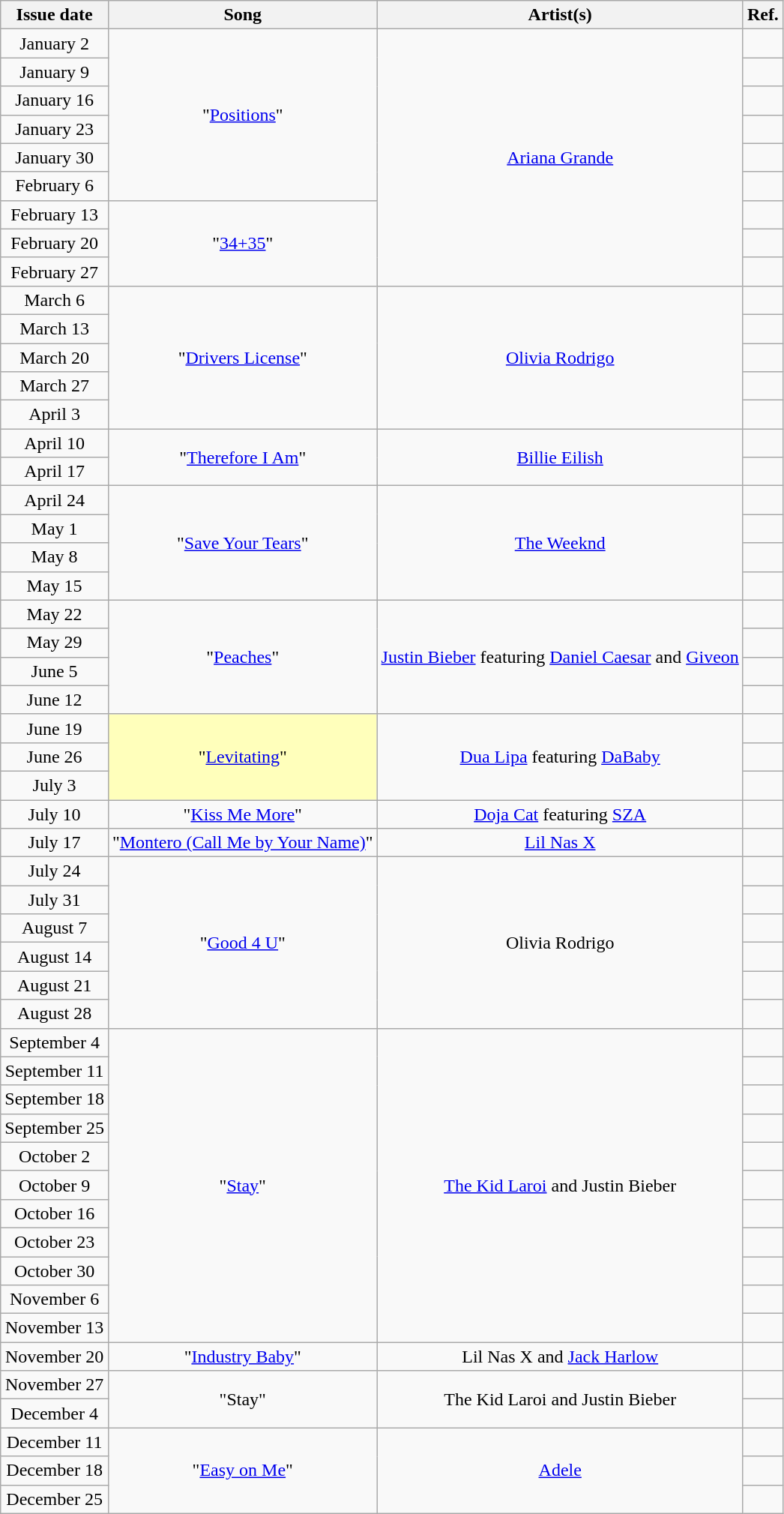<table class="wikitable" style="text-align: center;">
<tr>
<th>Issue date</th>
<th>Song</th>
<th>Artist(s)</th>
<th>Ref.</th>
</tr>
<tr>
<td>January 2</td>
<td rowspan="6">"<a href='#'>Positions</a>"</td>
<td rowspan="9"><a href='#'>Ariana Grande</a></td>
<td></td>
</tr>
<tr>
<td>January 9</td>
<td></td>
</tr>
<tr>
<td>January 16</td>
<td></td>
</tr>
<tr>
<td>January 23</td>
<td></td>
</tr>
<tr>
<td>January 30</td>
<td></td>
</tr>
<tr>
<td>February 6</td>
<td></td>
</tr>
<tr>
<td>February 13</td>
<td rowspan="3">"<a href='#'>34+35</a>"</td>
<td></td>
</tr>
<tr>
<td>February 20</td>
<td></td>
</tr>
<tr>
<td>February 27</td>
<td></td>
</tr>
<tr>
<td>March 6</td>
<td rowspan="5">"<a href='#'>Drivers License</a>"</td>
<td rowspan="5"><a href='#'>Olivia Rodrigo</a></td>
<td></td>
</tr>
<tr>
<td>March 13</td>
<td></td>
</tr>
<tr>
<td>March 20</td>
<td></td>
</tr>
<tr>
<td>March 27</td>
<td></td>
</tr>
<tr>
<td>April 3</td>
<td></td>
</tr>
<tr>
<td>April 10</td>
<td rowspan="2">"<a href='#'>Therefore I Am</a>"</td>
<td rowspan="2"><a href='#'>Billie Eilish</a></td>
<td></td>
</tr>
<tr>
<td>April 17</td>
<td></td>
</tr>
<tr>
<td>April 24</td>
<td rowspan="4">"<a href='#'>Save Your Tears</a>"</td>
<td rowspan="4"><a href='#'>The Weeknd</a></td>
<td></td>
</tr>
<tr>
<td>May 1</td>
<td></td>
</tr>
<tr>
<td>May 8</td>
<td></td>
</tr>
<tr>
<td>May 15</td>
<td></td>
</tr>
<tr>
<td>May 22</td>
<td rowspan=4>"<a href='#'>Peaches</a>"</td>
<td rowspan=4><a href='#'>Justin Bieber</a> featuring <a href='#'>Daniel Caesar</a> and <a href='#'>Giveon</a></td>
<td></td>
</tr>
<tr>
<td>May 29</td>
<td></td>
</tr>
<tr>
<td>June 5</td>
<td></td>
</tr>
<tr>
<td>June 12</td>
<td></td>
</tr>
<tr>
<td>June 19</td>
<td bgcolor=FFFFBB rowspan=3>"<a href='#'>Levitating</a>" </td>
<td rowspan=3><a href='#'>Dua Lipa</a> featuring <a href='#'>DaBaby</a></td>
<td></td>
</tr>
<tr>
<td>June 26</td>
<td></td>
</tr>
<tr>
<td>July 3</td>
<td></td>
</tr>
<tr>
<td>July 10</td>
<td>"<a href='#'>Kiss Me More</a>"</td>
<td><a href='#'>Doja Cat</a> featuring <a href='#'>SZA</a></td>
<td></td>
</tr>
<tr>
<td>July 17</td>
<td>"<a href='#'>Montero (Call Me by Your Name)</a>"</td>
<td><a href='#'>Lil Nas X</a></td>
<td></td>
</tr>
<tr>
<td>July 24</td>
<td rowspan="6">"<a href='#'>Good 4 U</a>"</td>
<td rowspan="6">Olivia Rodrigo</td>
<td></td>
</tr>
<tr>
<td>July 31</td>
<td></td>
</tr>
<tr>
<td>August 7</td>
<td></td>
</tr>
<tr>
<td>August 14</td>
<td></td>
</tr>
<tr>
<td>August 21</td>
<td></td>
</tr>
<tr>
<td>August 28</td>
<td></td>
</tr>
<tr>
<td>September 4</td>
<td rowspan=11>"<a href='#'>Stay</a>"</td>
<td rowspan=11><a href='#'>The Kid Laroi</a> and Justin Bieber</td>
<td></td>
</tr>
<tr>
<td>September 11</td>
<td></td>
</tr>
<tr>
<td>September 18</td>
<td></td>
</tr>
<tr>
<td>September 25</td>
<td></td>
</tr>
<tr>
<td>October 2</td>
<td></td>
</tr>
<tr>
<td>October 9</td>
<td></td>
</tr>
<tr>
<td>October 16</td>
<td></td>
</tr>
<tr>
<td>October 23</td>
<td></td>
</tr>
<tr>
<td>October 30</td>
<td></td>
</tr>
<tr>
<td>November 6</td>
<td></td>
</tr>
<tr>
<td>November 13</td>
<td></td>
</tr>
<tr>
<td>November 20</td>
<td>"<a href='#'>Industry Baby</a>"</td>
<td>Lil Nas X and <a href='#'>Jack Harlow</a></td>
<td></td>
</tr>
<tr>
<td>November 27</td>
<td rowspan=2>"Stay"</td>
<td rowspan=2>The Kid Laroi and Justin Bieber</td>
<td></td>
</tr>
<tr>
<td>December 4</td>
<td></td>
</tr>
<tr>
<td>December 11</td>
<td rowspan=3>"<a href='#'>Easy on Me</a>"</td>
<td rowspan=3><a href='#'>Adele</a></td>
<td></td>
</tr>
<tr>
<td>December 18</td>
<td></td>
</tr>
<tr>
<td>December 25</td>
<td></td>
</tr>
</table>
